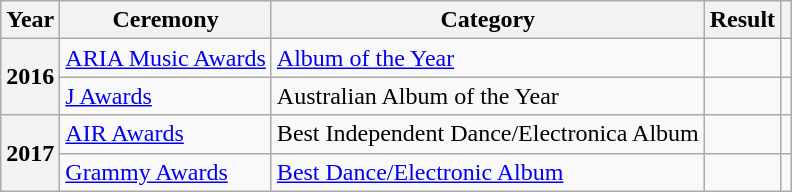<table class="wikitable sortable plainrowheaders" style="border:none; margin:0;">
<tr>
<th scope="col">Year</th>
<th scope="col">Ceremony</th>
<th scope="col">Category</th>
<th scope="col">Result</th>
<th scope="col" class="unsortable"></th>
</tr>
<tr>
<th scope="row" rowspan="2">2016</th>
<td><a href='#'>ARIA Music Awards</a></td>
<td><a href='#'>Album of the Year</a></td>
<td></td>
<td style="text-align:center;"></td>
</tr>
<tr>
<td><a href='#'>J Awards</a></td>
<td>Australian Album of the Year</td>
<td></td>
<td style="text-align:center;"></td>
</tr>
<tr>
<th scope="row" rowspan="2">2017</th>
<td><a href='#'>AIR Awards</a></td>
<td>Best Independent Dance/Electronica Album</td>
<td></td>
<td style="text-align:center;"></td>
</tr>
<tr>
<td><a href='#'>Grammy Awards</a></td>
<td><a href='#'>Best Dance/Electronic Album</a></td>
<td></td>
<td style="text-align:center;"></td>
</tr>
</table>
